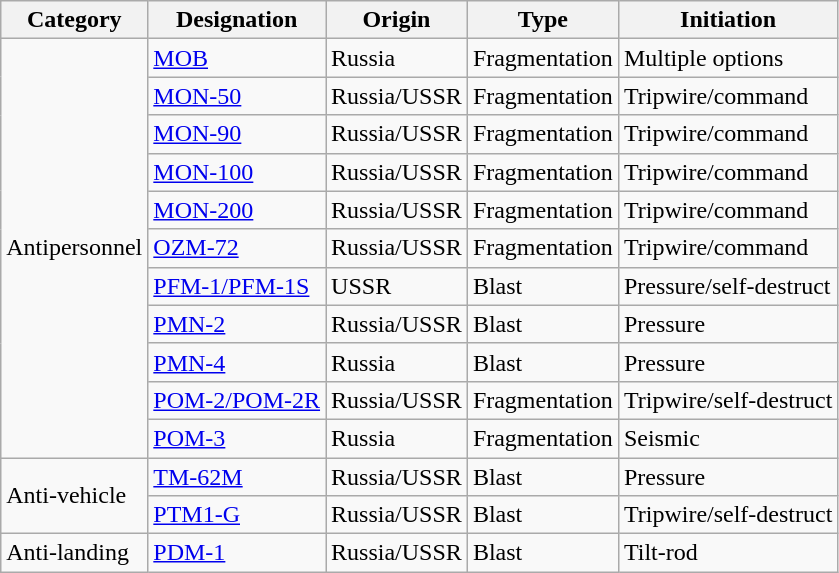<table class="wikitable">
<tr>
<th>Category</th>
<th>Designation</th>
<th>Origin</th>
<th>Type</th>
<th>Initiation</th>
</tr>
<tr>
<td rowspan="11">Antipersonnel</td>
<td><a href='#'>MOB</a></td>
<td>Russia</td>
<td>Fragmentation</td>
<td>Multiple options</td>
</tr>
<tr>
<td><a href='#'>MON-50</a></td>
<td>Russia/USSR</td>
<td>Fragmentation</td>
<td>Tripwire/command</td>
</tr>
<tr>
<td><a href='#'>MON-90</a></td>
<td>Russia/USSR</td>
<td>Fragmentation</td>
<td>Tripwire/command</td>
</tr>
<tr>
<td><a href='#'>MON-100</a></td>
<td>Russia/USSR</td>
<td>Fragmentation</td>
<td>Tripwire/command</td>
</tr>
<tr>
<td><a href='#'>MON-200</a></td>
<td>Russia/USSR</td>
<td>Fragmentation</td>
<td>Tripwire/command</td>
</tr>
<tr>
<td><a href='#'>OZM-72</a></td>
<td>Russia/USSR</td>
<td>Fragmentation</td>
<td>Tripwire/command</td>
</tr>
<tr>
<td><a href='#'>PFM-1/PFM-1S</a></td>
<td>USSR</td>
<td>Blast</td>
<td>Pressure/self-destruct</td>
</tr>
<tr>
<td><a href='#'>PMN-2</a></td>
<td>Russia/USSR</td>
<td>Blast</td>
<td>Pressure</td>
</tr>
<tr>
<td><a href='#'>PMN-4</a></td>
<td>Russia</td>
<td>Blast</td>
<td>Pressure</td>
</tr>
<tr>
<td><a href='#'>POM-2/POM-2R</a></td>
<td>Russia/USSR</td>
<td>Fragmentation</td>
<td>Tripwire/self-destruct</td>
</tr>
<tr>
<td><a href='#'>POM-3</a></td>
<td>Russia</td>
<td>Fragmentation</td>
<td>Seismic</td>
</tr>
<tr>
<td rowspan="2">Anti-vehicle</td>
<td><a href='#'>TM-62M</a></td>
<td>Russia/USSR</td>
<td>Blast</td>
<td>Pressure</td>
</tr>
<tr>
<td><a href='#'>PTM1-G</a></td>
<td>Russia/USSR</td>
<td>Blast</td>
<td>Tripwire/self-destruct</td>
</tr>
<tr>
<td>Anti-landing</td>
<td><a href='#'>PDM-1</a></td>
<td>Russia/USSR</td>
<td>Blast</td>
<td>Tilt-rod</td>
</tr>
</table>
